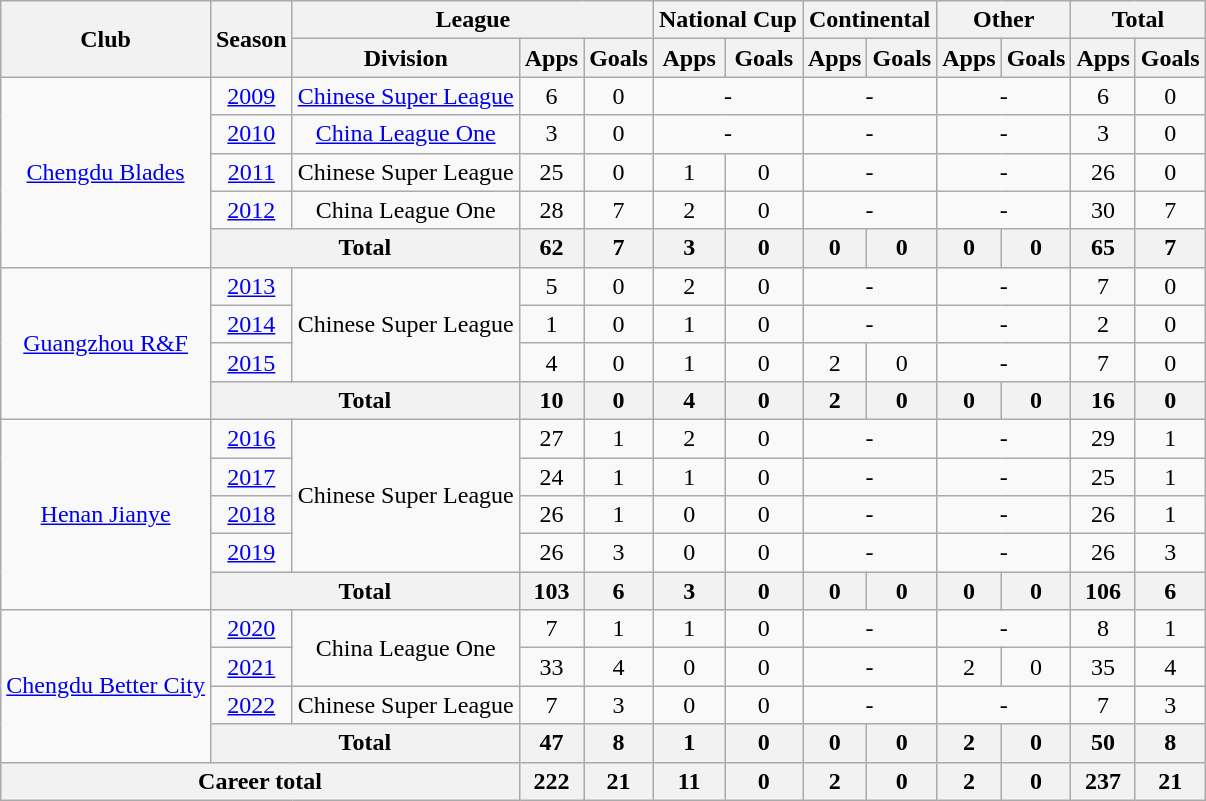<table class="wikitable" style="text-align: center">
<tr>
<th rowspan="2">Club</th>
<th rowspan="2">Season</th>
<th colspan="3">League</th>
<th colspan="2">National Cup</th>
<th colspan="2">Continental</th>
<th colspan="2">Other</th>
<th colspan="2">Total</th>
</tr>
<tr>
<th>Division</th>
<th>Apps</th>
<th>Goals</th>
<th>Apps</th>
<th>Goals</th>
<th>Apps</th>
<th>Goals</th>
<th>Apps</th>
<th>Goals</th>
<th>Apps</th>
<th>Goals</th>
</tr>
<tr>
<td rowspan=5><a href='#'>Chengdu Blades</a></td>
<td><a href='#'>2009</a></td>
<td><a href='#'>Chinese Super League</a></td>
<td>6</td>
<td>0</td>
<td colspan="2">-</td>
<td colspan="2">-</td>
<td colspan="2">-</td>
<td>6</td>
<td>0</td>
</tr>
<tr>
<td><a href='#'>2010</a></td>
<td><a href='#'>China League One</a></td>
<td>3</td>
<td>0</td>
<td colspan="2">-</td>
<td colspan="2">-</td>
<td colspan="2">-</td>
<td>3</td>
<td>0</td>
</tr>
<tr>
<td><a href='#'>2011</a></td>
<td>Chinese Super League</td>
<td>25</td>
<td>0</td>
<td>1</td>
<td>0</td>
<td colspan="2">-</td>
<td colspan="2">-</td>
<td>26</td>
<td>0</td>
</tr>
<tr>
<td><a href='#'>2012</a></td>
<td>China League One</td>
<td>28</td>
<td>7</td>
<td>2</td>
<td>0</td>
<td colspan="2">-</td>
<td colspan="2">-</td>
<td>30</td>
<td>7</td>
</tr>
<tr>
<th colspan="2"><strong>Total</strong></th>
<th>62</th>
<th>7</th>
<th>3</th>
<th>0</th>
<th>0</th>
<th>0</th>
<th>0</th>
<th>0</th>
<th>65</th>
<th>7</th>
</tr>
<tr>
<td rowspan=4><a href='#'>Guangzhou R&F</a></td>
<td><a href='#'>2013</a></td>
<td rowspan=3>Chinese Super League</td>
<td>5</td>
<td>0</td>
<td>2</td>
<td>0</td>
<td colspan="2">-</td>
<td colspan="2">-</td>
<td>7</td>
<td>0</td>
</tr>
<tr>
<td><a href='#'>2014</a></td>
<td>1</td>
<td>0</td>
<td>1</td>
<td>0</td>
<td colspan="2">-</td>
<td colspan="2">-</td>
<td>2</td>
<td>0</td>
</tr>
<tr>
<td><a href='#'>2015</a></td>
<td>4</td>
<td>0</td>
<td>1</td>
<td>0</td>
<td>2</td>
<td>0</td>
<td colspan="2">-</td>
<td>7</td>
<td>0</td>
</tr>
<tr>
<th colspan="2"><strong>Total</strong></th>
<th>10</th>
<th>0</th>
<th>4</th>
<th>0</th>
<th>2</th>
<th>0</th>
<th>0</th>
<th>0</th>
<th>16</th>
<th>0</th>
</tr>
<tr>
<td rowspan=5><a href='#'>Henan Jianye</a></td>
<td><a href='#'>2016</a></td>
<td rowspan=4>Chinese Super League</td>
<td>27</td>
<td>1</td>
<td>2</td>
<td>0</td>
<td colspan="2">-</td>
<td colspan="2">-</td>
<td>29</td>
<td>1</td>
</tr>
<tr>
<td><a href='#'>2017</a></td>
<td>24</td>
<td>1</td>
<td>1</td>
<td>0</td>
<td colspan="2">-</td>
<td colspan="2">-</td>
<td>25</td>
<td>1</td>
</tr>
<tr>
<td><a href='#'>2018</a></td>
<td>26</td>
<td>1</td>
<td>0</td>
<td>0</td>
<td colspan="2">-</td>
<td colspan="2">-</td>
<td>26</td>
<td>1</td>
</tr>
<tr>
<td><a href='#'>2019</a></td>
<td>26</td>
<td>3</td>
<td>0</td>
<td>0</td>
<td colspan="2">-</td>
<td colspan="2">-</td>
<td>26</td>
<td>3</td>
</tr>
<tr>
<th colspan="2"><strong>Total</strong></th>
<th>103</th>
<th>6</th>
<th>3</th>
<th>0</th>
<th>0</th>
<th>0</th>
<th>0</th>
<th>0</th>
<th>106</th>
<th>6</th>
</tr>
<tr>
<td rowspan=4><a href='#'>Chengdu Better City</a></td>
<td><a href='#'>2020</a></td>
<td rowspan=2>China League One</td>
<td>7</td>
<td>1</td>
<td>1</td>
<td>0</td>
<td colspan="2">-</td>
<td colspan="2">-</td>
<td>8</td>
<td>1</td>
</tr>
<tr>
<td><a href='#'>2021</a></td>
<td>33</td>
<td>4</td>
<td>0</td>
<td>0</td>
<td colspan="2">-</td>
<td>2</td>
<td>0</td>
<td>35</td>
<td>4</td>
</tr>
<tr>
<td><a href='#'>2022</a></td>
<td>Chinese Super League</td>
<td>7</td>
<td>3</td>
<td>0</td>
<td>0</td>
<td colspan="2">-</td>
<td colspan="2">-</td>
<td>7</td>
<td>3</td>
</tr>
<tr>
<th colspan="2"><strong>Total</strong></th>
<th>47</th>
<th>8</th>
<th>1</th>
<th>0</th>
<th>0</th>
<th>0</th>
<th>2</th>
<th>0</th>
<th>50</th>
<th>8</th>
</tr>
<tr>
<th colspan=3>Career total</th>
<th>222</th>
<th>21</th>
<th>11</th>
<th>0</th>
<th>2</th>
<th>0</th>
<th>2</th>
<th>0</th>
<th>237</th>
<th>21</th>
</tr>
</table>
